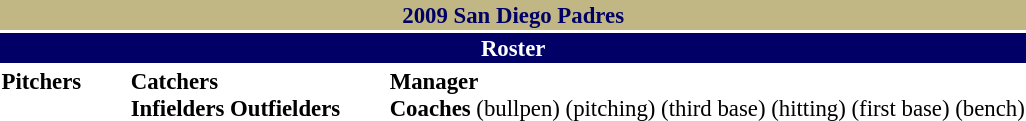<table class="toccolours" style="font-size: 95%;">
<tr>
<th colspan="10" style="background-color: #C1B784; color: #000066; text-align: center;">2009 San Diego Padres</th>
</tr>
<tr>
<td colspan="10" style="background-color: #000066; color: #FFFFFF; text-align: center;"><strong>Roster</strong></td>
</tr>
<tr>
<td valign="top"><strong>Pitchers</strong><br>






























</td>
<td width="25px"></td>
<td valign="top"><strong>Catchers</strong><br>



<strong>Infielders</strong>









<strong>Outfielders</strong>










</td>
<td width="25px"></td>
<td valign="top"><strong>Manager</strong><br>
<strong>Coaches</strong>
 (bullpen)
 (pitching)
 (third base)
 (hitting)
 (first base)
 (bench)</td>
</tr>
</table>
